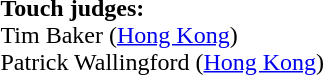<table style="width:100%">
<tr>
<td><br><strong>Touch judges:</strong>
<br>Tim Baker (<a href='#'>Hong Kong</a>)
<br>Patrick Wallingford (<a href='#'>Hong Kong</a>)</td>
</tr>
</table>
